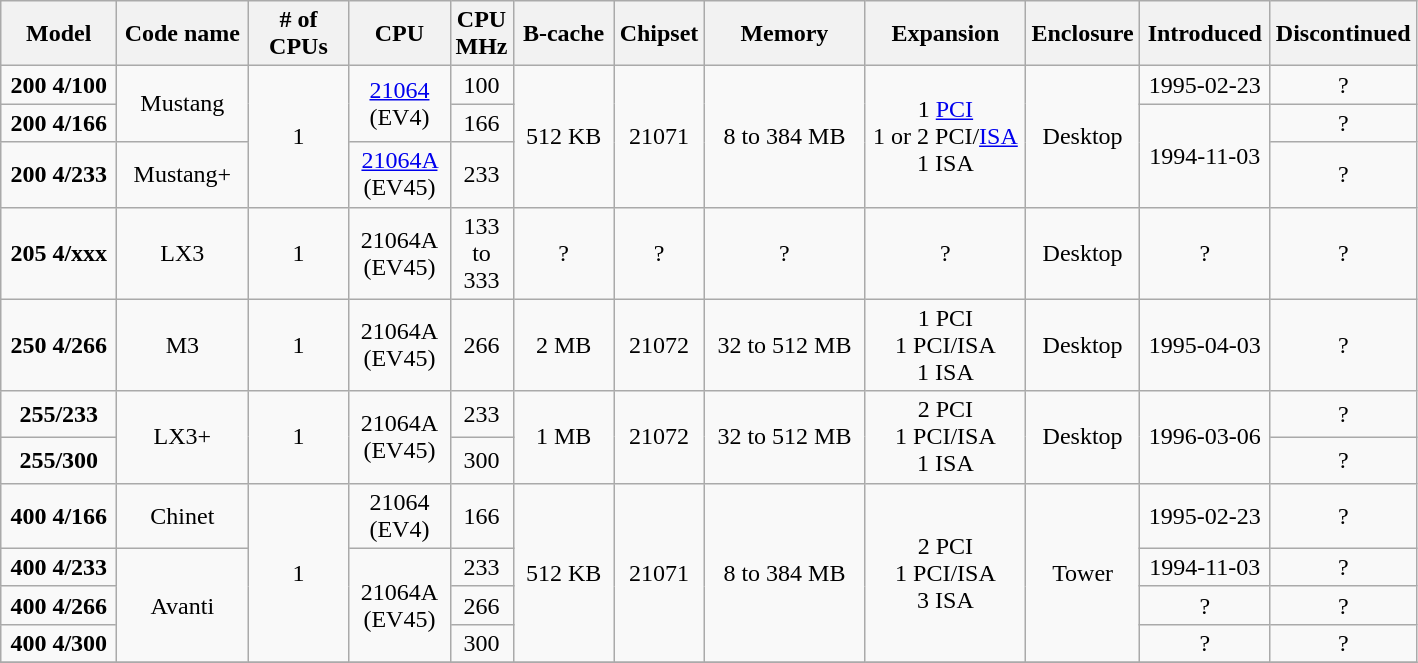<table class="wikitable" style="text-align: center;">
<tr>
<th width="70">Model</th>
<th width="80">Code name</th>
<th width="60"># of<br>CPUs</th>
<th width="60">CPU</th>
<th width="30">CPU<br>MHz</th>
<th width="60">B-cache</th>
<th width="50">Chipset</th>
<th width="100">Memory</th>
<th width="100">Expansion</th>
<th width="50">Enclosure</th>
<th width="80">Introduced</th>
<th width="80">Discontinued</th>
</tr>
<tr>
<td><strong>200 4/100</strong></td>
<td rowspan="2">Mustang</td>
<td rowspan="3">1</td>
<td rowspan="2"><a href='#'>21064</a><br>(EV4)</td>
<td>100</td>
<td rowspan="3">512 KB</td>
<td rowspan="3">21071</td>
<td rowspan="3">8 to 384 MB</td>
<td rowspan="3">1 <a href='#'>PCI</a> <br> 1 or 2 PCI/<a href='#'>ISA</a> <br> 1 ISA</td>
<td rowspan="3">Desktop</td>
<td>1995-02-23</td>
<td>?</td>
</tr>
<tr>
<td><strong>200 4/166</strong></td>
<td>166</td>
<td rowspan="2">1994-11-03</td>
<td>?</td>
</tr>
<tr>
<td><strong>200 4/233</strong></td>
<td>Mustang+</td>
<td><a href='#'>21064A</a> (EV45)</td>
<td>233</td>
<td>?</td>
</tr>
<tr>
<td><strong>205 4/xxx</strong></td>
<td>LX3</td>
<td>1</td>
<td>21064A<br>(EV45)</td>
<td>133 to 333</td>
<td>?</td>
<td>?</td>
<td>?</td>
<td>?</td>
<td>Desktop</td>
<td>?</td>
<td>?</td>
</tr>
<tr>
<td><strong>250 4/266</strong></td>
<td>M3</td>
<td>1</td>
<td>21064A<br>(EV45)</td>
<td>266</td>
<td>2 MB</td>
<td>21072</td>
<td>32 to 512 MB</td>
<td>1 PCI<br>1 PCI/ISA<br>1 ISA</td>
<td>Desktop</td>
<td>1995-04-03</td>
<td>?</td>
</tr>
<tr>
<td><strong>255/233</strong></td>
<td rowspan="2">LX3+</td>
<td rowspan="2">1</td>
<td rowspan="2">21064A<br>(EV45)</td>
<td>233</td>
<td rowspan="2">1 MB</td>
<td rowspan="2">21072</td>
<td rowspan="2">32 to 512 MB</td>
<td rowspan="2">2 PCI<br>1 PCI/ISA<br>1 ISA</td>
<td rowspan="2">Desktop</td>
<td rowspan="2">1996-03-06</td>
<td>?</td>
</tr>
<tr>
<td><strong>255/300</strong></td>
<td>300</td>
<td>?</td>
</tr>
<tr>
<td><strong>400 4/166</strong></td>
<td>Chinet</td>
<td rowspan="4">1</td>
<td>21064<br>(EV4)</td>
<td>166</td>
<td rowspan="4">512 KB</td>
<td rowspan="4">21071</td>
<td rowspan="4">8 to 384 MB</td>
<td rowspan="4">2 PCI<br>1 PCI/ISA<br>3 ISA</td>
<td rowspan="4">Tower</td>
<td>1995-02-23</td>
<td>?</td>
</tr>
<tr>
<td><strong>400 4/233</strong></td>
<td rowspan="3">Avanti</td>
<td rowspan="3">21064A<br>(EV45)</td>
<td>233</td>
<td>1994-11-03</td>
<td>?</td>
</tr>
<tr>
<td><strong>400 4/266</strong></td>
<td>266</td>
<td>?</td>
<td>?</td>
</tr>
<tr>
<td><strong>400 4/300</strong></td>
<td>300</td>
<td>?</td>
<td>?</td>
</tr>
<tr>
</tr>
</table>
